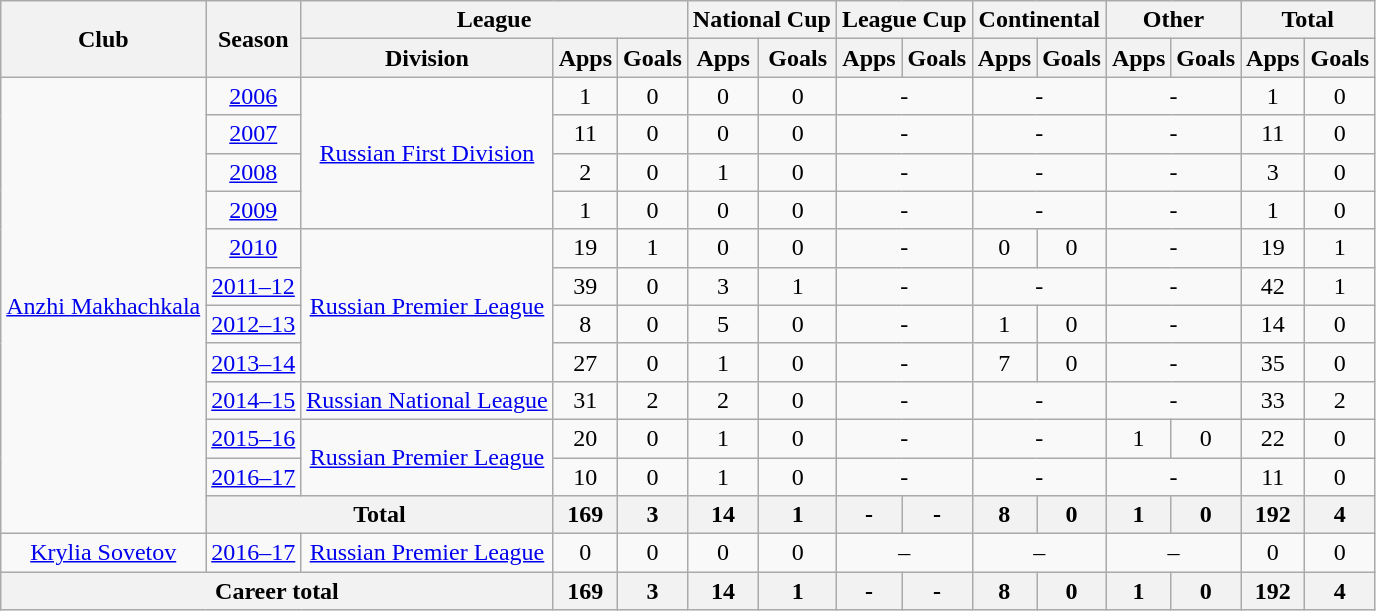<table class="wikitable" style="text-align: center;">
<tr>
<th rowspan="2">Club</th>
<th rowspan="2">Season</th>
<th colspan="3">League</th>
<th colspan="2">National Cup</th>
<th colspan="2">League Cup</th>
<th colspan="2">Continental</th>
<th colspan="2">Other</th>
<th colspan="2">Total</th>
</tr>
<tr>
<th>Division</th>
<th>Apps</th>
<th>Goals</th>
<th>Apps</th>
<th>Goals</th>
<th>Apps</th>
<th>Goals</th>
<th>Apps</th>
<th>Goals</th>
<th>Apps</th>
<th>Goals</th>
<th>Apps</th>
<th>Goals</th>
</tr>
<tr>
<td rowspan="12" valign="center"><a href='#'>Anzhi Makhachkala</a></td>
<td><a href='#'>2006</a></td>
<td rowspan="4" valign="center"><a href='#'>Russian First Division</a></td>
<td>1</td>
<td>0</td>
<td>0</td>
<td>0</td>
<td colspan="2">-</td>
<td colspan="2">-</td>
<td colspan="2">-</td>
<td>1</td>
<td>0</td>
</tr>
<tr>
<td><a href='#'>2007</a></td>
<td>11</td>
<td>0</td>
<td>0</td>
<td>0</td>
<td colspan="2">-</td>
<td colspan="2">-</td>
<td colspan="2">-</td>
<td>11</td>
<td>0</td>
</tr>
<tr>
<td><a href='#'>2008</a></td>
<td>2</td>
<td>0</td>
<td>1</td>
<td>0</td>
<td colspan="2">-</td>
<td colspan="2">-</td>
<td colspan="2">-</td>
<td>3</td>
<td>0</td>
</tr>
<tr>
<td><a href='#'>2009</a></td>
<td>1</td>
<td>0</td>
<td>0</td>
<td>0</td>
<td colspan="2">-</td>
<td colspan="2">-</td>
<td colspan="2">-</td>
<td>1</td>
<td>0</td>
</tr>
<tr>
<td><a href='#'>2010</a></td>
<td rowspan="4" valign="center"><a href='#'>Russian Premier League</a></td>
<td>19</td>
<td>1</td>
<td>0</td>
<td>0</td>
<td colspan="2">-</td>
<td>0</td>
<td>0</td>
<td colspan="2">-</td>
<td>19</td>
<td>1</td>
</tr>
<tr>
<td><a href='#'>2011–12</a></td>
<td>39</td>
<td>0</td>
<td>3</td>
<td>1</td>
<td colspan="2">-</td>
<td colspan="2">-</td>
<td colspan="2">-</td>
<td>42</td>
<td>1</td>
</tr>
<tr>
<td><a href='#'>2012–13</a></td>
<td>8</td>
<td>0</td>
<td>5</td>
<td>0</td>
<td colspan="2">-</td>
<td>1</td>
<td>0</td>
<td colspan="2">-</td>
<td>14</td>
<td>0</td>
</tr>
<tr>
<td><a href='#'>2013–14</a></td>
<td>27</td>
<td>0</td>
<td>1</td>
<td>0</td>
<td colspan="2">-</td>
<td>7</td>
<td>0</td>
<td colspan="2">-</td>
<td>35</td>
<td>0</td>
</tr>
<tr>
<td><a href='#'>2014–15</a></td>
<td rowspan="1" valign="center"><a href='#'>Russian National League</a></td>
<td>31</td>
<td>2</td>
<td>2</td>
<td>0</td>
<td colspan="2">-</td>
<td colspan="2">-</td>
<td colspan="2">-</td>
<td>33</td>
<td>2</td>
</tr>
<tr>
<td><a href='#'>2015–16</a></td>
<td rowspan="2" valign="center"><a href='#'>Russian Premier League</a></td>
<td>20</td>
<td>0</td>
<td>1</td>
<td>0</td>
<td colspan="2">-</td>
<td colspan="2">-</td>
<td>1</td>
<td>0</td>
<td>22</td>
<td>0</td>
</tr>
<tr>
<td><a href='#'>2016–17</a></td>
<td>10</td>
<td>0</td>
<td>1</td>
<td>0</td>
<td colspan="2">-</td>
<td colspan="2">-</td>
<td colspan="2">-</td>
<td>11</td>
<td>0</td>
</tr>
<tr>
<th colspan="2">Total</th>
<th>169</th>
<th>3</th>
<th>14</th>
<th>1</th>
<th>-</th>
<th>-</th>
<th>8</th>
<th>0</th>
<th>1</th>
<th>0</th>
<th>192</th>
<th>4</th>
</tr>
<tr>
<td valign="center"><a href='#'>Krylia Sovetov</a></td>
<td><a href='#'>2016–17</a></td>
<td><a href='#'>Russian Premier League</a></td>
<td>0</td>
<td>0</td>
<td>0</td>
<td>0</td>
<td colspan="2">–</td>
<td colspan="2">–</td>
<td colspan="2">–</td>
<td>0</td>
<td>0</td>
</tr>
<tr>
<th colspan="3">Career total</th>
<th>169</th>
<th>3</th>
<th>14</th>
<th>1</th>
<th>-</th>
<th>-</th>
<th>8</th>
<th>0</th>
<th>1</th>
<th>0</th>
<th>192</th>
<th>4</th>
</tr>
</table>
